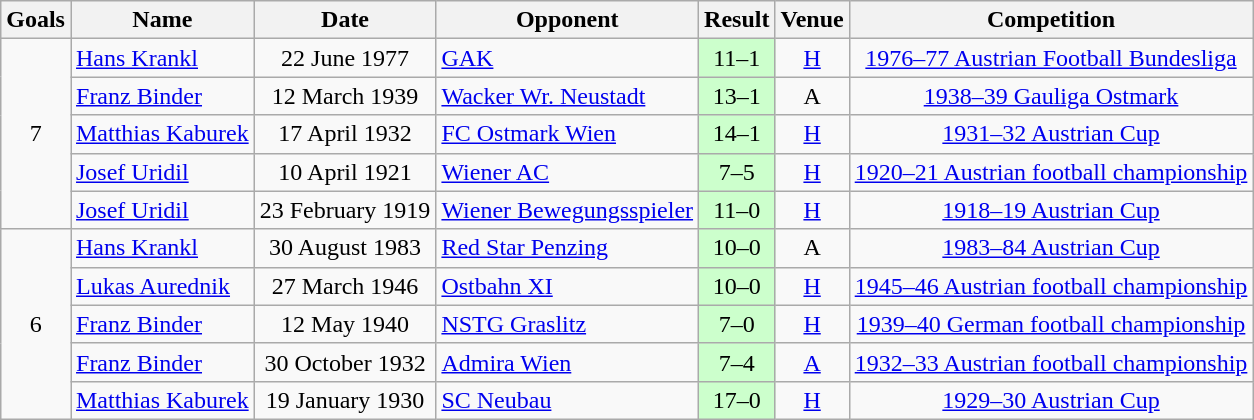<table class="wikitable" style="text-align:center">
<tr>
<th>Goals</th>
<th>Name</th>
<th>Date</th>
<th>Opponent</th>
<th>Result</th>
<th>Venue</th>
<th>Competition</th>
</tr>
<tr>
<td rowspan="5">7</td>
<td align="left"> <a href='#'>Hans Krankl</a></td>
<td>22 June 1977</td>
<td align="left"> <a href='#'>GAK</a></td>
<td style="background:#cfc">11–1</td>
<td><a href='#'>H</a></td>
<td><a href='#'>1976–77 Austrian Football Bundesliga</a></td>
</tr>
<tr>
<td align="left"> <a href='#'>Franz Binder</a></td>
<td>12 March 1939</td>
<td align="left"> <a href='#'>Wacker Wr. Neustadt</a></td>
<td style="background:#cfc">13–1</td>
<td>A</td>
<td><a href='#'>1938–39 Gauliga Ostmark</a></td>
</tr>
<tr>
<td align="left"> <a href='#'>Matthias Kaburek</a></td>
<td>17 April 1932</td>
<td align="left"> <a href='#'>FC Ostmark Wien</a></td>
<td style="background:#cfc">14–1</td>
<td><a href='#'>H</a></td>
<td><a href='#'>1931–32 Austrian Cup</a></td>
</tr>
<tr>
<td align="left"> <a href='#'>Josef Uridil</a></td>
<td>10 April 1921</td>
<td align="left"> <a href='#'>Wiener AC</a></td>
<td style="background:#cfc">7–5</td>
<td><a href='#'>H</a></td>
<td><a href='#'>1920–21 Austrian football championship</a></td>
</tr>
<tr>
<td align="left"> <a href='#'>Josef Uridil</a></td>
<td>23 February 1919</td>
<td align="left"> <a href='#'>Wiener Bewegungsspieler</a></td>
<td style="background:#cfc">11–0</td>
<td><a href='#'>H</a></td>
<td><a href='#'>1918–19 Austrian Cup</a></td>
</tr>
<tr>
<td rowspan="5">6</td>
<td align="left"> <a href='#'>Hans Krankl</a></td>
<td>30 August 1983</td>
<td align="left"> <a href='#'>Red Star Penzing</a></td>
<td style="background:#cfc">10–0</td>
<td>A</td>
<td><a href='#'>1983–84 Austrian Cup</a></td>
</tr>
<tr>
<td align="left"> <a href='#'>Lukas Aurednik</a></td>
<td>27 March 1946</td>
<td align="left"> <a href='#'>Ostbahn XI</a></td>
<td style="background:#cfc">10–0</td>
<td><a href='#'>H</a></td>
<td><a href='#'>1945–46 Austrian football championship</a></td>
</tr>
<tr>
<td align="left"> <a href='#'>Franz Binder</a></td>
<td>12 May 1940</td>
<td align="left"> <a href='#'>NSTG Graslitz</a></td>
<td style="background:#cfc">7–0</td>
<td><a href='#'>H</a></td>
<td><a href='#'>1939–40 German football championship</a></td>
</tr>
<tr>
<td align="left"> <a href='#'>Franz Binder</a></td>
<td>30 October 1932</td>
<td align="left"> <a href='#'>Admira Wien</a></td>
<td style="background:#cfc">7–4</td>
<td><a href='#'>A</a></td>
<td><a href='#'>1932–33 Austrian football championship</a></td>
</tr>
<tr>
<td align="left"> <a href='#'>Matthias Kaburek</a></td>
<td>19 January 1930</td>
<td align="left"> <a href='#'>SC Neubau</a></td>
<td style="background:#cfc">17–0</td>
<td><a href='#'>H</a></td>
<td><a href='#'>1929–30 Austrian Cup</a></td>
</tr>
</table>
